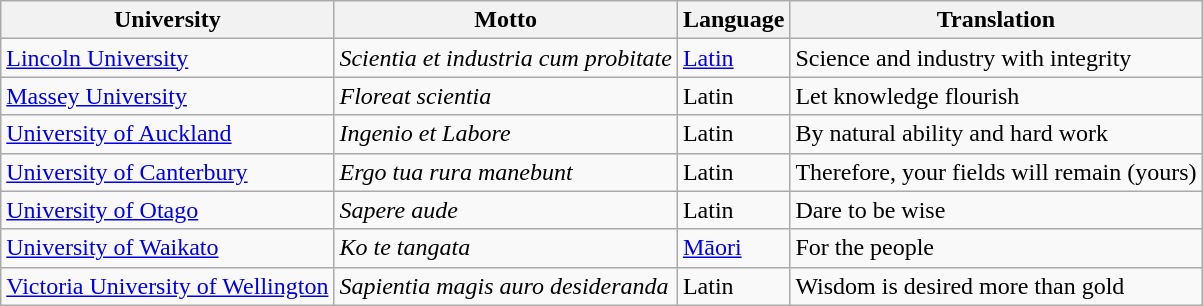<table class="wikitable sortable plainrowheaders">
<tr>
<th>University</th>
<th>Motto</th>
<th>Language</th>
<th>Translation</th>
</tr>
<tr>
<td><a href='#'>Lincoln University</a></td>
<td><em>Scientia et industria cum probitate</em></td>
<td><a href='#'>Latin</a></td>
<td>Science and industry with integrity</td>
</tr>
<tr>
<td><a href='#'>Massey University</a></td>
<td><em>Floreat scientia</em></td>
<td>Latin</td>
<td>Let knowledge flourish</td>
</tr>
<tr>
<td><a href='#'>University of Auckland</a></td>
<td><em>Ingenio et Labore</em></td>
<td>Latin</td>
<td>By natural ability and hard work</td>
</tr>
<tr>
<td><a href='#'>University of Canterbury</a></td>
<td><em>Ergo tua rura manebunt</em></td>
<td>Latin</td>
<td>Therefore, your fields will remain (yours)</td>
</tr>
<tr>
<td><a href='#'>University of Otago</a></td>
<td><em>Sapere aude</em></td>
<td>Latin</td>
<td>Dare to be wise</td>
</tr>
<tr>
<td><a href='#'>University of Waikato</a></td>
<td><em>Ko te tangata</em></td>
<td><a href='#'>Māori</a></td>
<td>For the people</td>
</tr>
<tr>
<td><a href='#'>Victoria University of Wellington</a></td>
<td><em>Sapientia magis auro desideranda</em></td>
<td>Latin</td>
<td>Wisdom is desired more than gold</td>
</tr>
</table>
